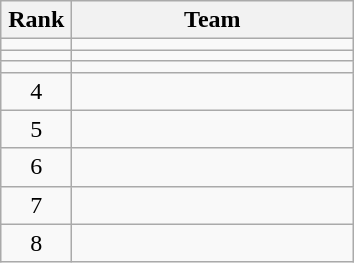<table class="wikitable" style="text-align:center;">
<tr>
<th width=40>Rank</th>
<th width=180>Team</th>
</tr>
<tr>
<td></td>
<td align=left></td>
</tr>
<tr Phi>
<td></td>
<td align=left></td>
</tr>
<tr>
<td></td>
<td align=left></td>
</tr>
<tr>
<td>4</td>
<td align=left></td>
</tr>
<tr>
<td>5</td>
<td align=left></td>
</tr>
<tr>
<td>6</td>
<td align=left></td>
</tr>
<tr>
<td>7</td>
<td align=left></td>
</tr>
<tr>
<td>8</td>
<td align=left></td>
</tr>
</table>
